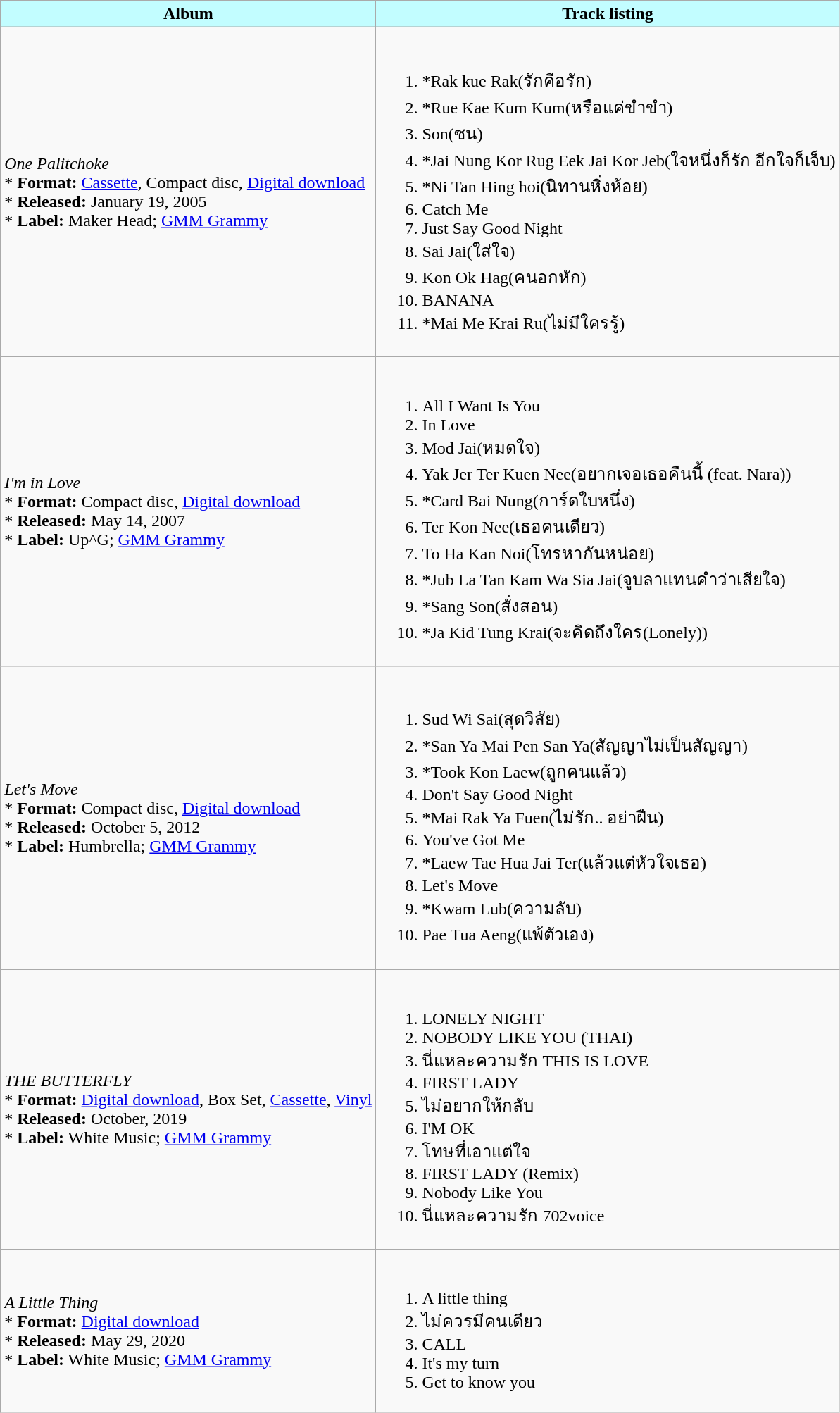<table class="wikitable">
<tr>
<th style="background: #c2fdff">Album</th>
<th style="background: #c2fdff">Track listing</th>
</tr>
<tr>
<td><em>One Palitchoke</em>  <br>* <strong>Format:</strong> <a href='#'>Cassette</a>, Compact disc, <a href='#'>Digital download</a> <br>* <strong>Released:</strong> January 19, 2005 <br>* <strong>Label:</strong> Maker Head; <a href='#'>GMM Grammy</a></td>
<td><br><ol><li>*Rak kue Rak(รักคือรัก)</li><li>*Rue Kae Kum Kum(หรือแค่ขำขำ)</li><li>Son(ซน)</li><li>*Jai Nung Kor Rug Eek Jai Kor Jeb(ใจหนึ่งก็รัก อีกใจก็เจ็บ)</li><li>*Ni Tan Hing hoi(นิทานหิ่งห้อย)</li><li>Catch Me</li><li>Just Say Good Night</li><li>Sai Jai(ใส่ใจ)</li><li>Kon Ok Hag(คนอกหัก)</li><li>BANANA</li><li>*Mai Me Krai Ru(ไม่มีใครรู้)</li></ol></td>
</tr>
<tr>
<td><em>I'm in Love</em> <br>* <strong>Format:</strong> Compact disc, <a href='#'>Digital download</a> <br>* <strong>Released:</strong> May 14, 2007 <br>* <strong>Label:</strong>  Up^G; <a href='#'>GMM Grammy</a></td>
<td><br><ol><li>All I Want Is You</li><li>In Love</li><li>Mod Jai(หมดใจ)</li><li>Yak Jer Ter Kuen Nee(อยากเจอเธอคืนนี้ (feat. Nara))</li><li>*Card Bai Nung(การ์ดใบหนึ่ง)</li><li>Ter Kon Nee(เธอคนเดียว)</li><li>To Ha Kan Noi(โทรหากันหน่อย)</li><li>*Jub La Tan Kam Wa Sia Jai(จูบลาแทนคำว่าเสียใจ)</li><li>*Sang Son(สั่งสอน)</li><li>*Ja Kid Tung Krai(จะคิดถึงใคร(Lonely))</li></ol></td>
</tr>
<tr>
<td><em>Let's Move</em> <br>* <strong>Format:</strong> Compact disc, <a href='#'>Digital download</a> <br>* <strong>Released:</strong> October 5, 2012 <br>* <strong>Label:</strong>  Humbrella; <a href='#'>GMM Grammy</a></td>
<td><br><ol><li>Sud Wi Sai(สุดวิสัย)</li><li>*San Ya Mai Pen San Ya(สัญญาไม่เป็นสัญญา)</li><li>*Took Kon Laew(ถูกคนแล้ว)</li><li>Don't Say Good Night</li><li>*Mai Rak Ya Fuen(ไม่รัก.. อย่าฝืน)</li><li>You've Got Me</li><li>*Laew Tae Hua Jai Ter(แล้วแต่หัวใจเธอ)</li><li>Let's Move</li><li>*Kwam Lub(ความลับ)</li><li>Pae Tua Aeng(แพ้ตัวเอง)</li></ol></td>
</tr>
<tr>
<td><em>THE BUTTERFLY</em> <br>* <strong>Format:</strong> <a href='#'>Digital download</a>, Box Set, <a href='#'>Cassette</a>, <a href='#'>Vinyl</a> <br>* <strong>Released:</strong> October, 2019 <br>* <strong>Label:</strong>  White Music; <a href='#'>GMM Grammy</a></td>
<td><br><ol><li>LONELY NIGHT</li><li>NOBODY LIKE YOU (THAI)</li><li>นี่แหละความรัก THIS IS LOVE</li><li>FIRST LADY</li><li>ไม่อยากให้กลับ</li><li>I'M OK</li><li>โทษที่เอาแต่ใจ</li><li>FIRST LADY (Remix)</li><li>Nobody Like You</li><li>นี่แหละความรัก 702voice</li></ol></td>
</tr>
<tr>
<td><em>A Little Thing</em> <br>* <strong>Format:</strong> <a href='#'>Digital download</a> <br>* <strong>Released:</strong> May 29, 2020 <br>* <strong>Label:</strong>  White Music; <a href='#'>GMM Grammy</a></td>
<td><br><ol><li>A little thing</li><li>ไม่ควรมีคนเดียว</li><li>CALL</li><li>It's my turn</li><li>Get to know you</li></ol></td>
</tr>
</table>
